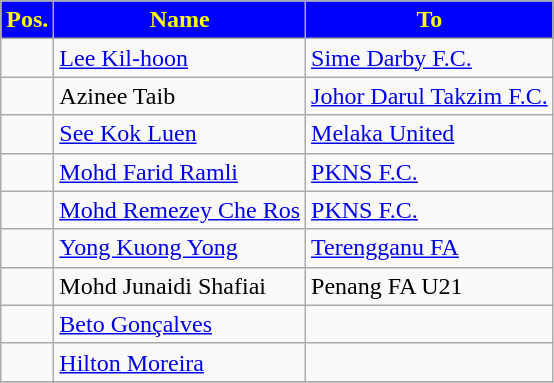<table class="wikitable sortable">
<tr>
<th style="background:Blue; color:Yellow;">Pos.</th>
<th style="background:Blue; color:Yellow;">Name</th>
<th style="background:Blue; color:Yellow;">To</th>
</tr>
<tr>
<td></td>
<td> <a href='#'>Lee Kil-hoon</a></td>
<td> <a href='#'>Sime Darby F.C.</a></td>
</tr>
<tr>
<td></td>
<td> Azinee Taib</td>
<td> <a href='#'>Johor Darul Takzim F.C.</a></td>
</tr>
<tr>
<td></td>
<td> <a href='#'>See Kok Luen</a></td>
<td> <a href='#'>Melaka United</a></td>
</tr>
<tr>
<td></td>
<td> <a href='#'>Mohd Farid Ramli</a></td>
<td> <a href='#'>PKNS F.C.</a></td>
</tr>
<tr>
<td></td>
<td> <a href='#'>Mohd Remezey Che Ros</a></td>
<td> <a href='#'>PKNS F.C.</a></td>
</tr>
<tr>
<td></td>
<td> <a href='#'>Yong Kuong Yong</a></td>
<td> <a href='#'>Terengganu FA</a></td>
</tr>
<tr>
<td></td>
<td> Mohd Junaidi Shafiai</td>
<td> Penang FA U21</td>
</tr>
<tr>
<td></td>
<td> <a href='#'>Beto Gonçalves</a></td>
<td></td>
</tr>
<tr>
<td></td>
<td> <a href='#'>Hilton Moreira</a></td>
<td></td>
</tr>
<tr>
</tr>
</table>
